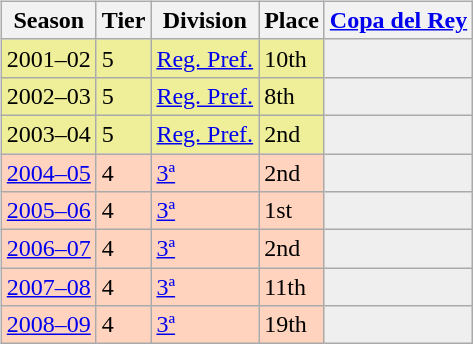<table>
<tr>
<td valign="top" width=49%><br><table class="wikitable">
<tr style="background:#f0f6fa;">
<th>Season</th>
<th>Tier</th>
<th>Division</th>
<th>Place</th>
<th><a href='#'>Copa del Rey</a></th>
</tr>
<tr>
<td style="background:#EFEF99;">2001–02</td>
<td style="background:#EFEF99;">5</td>
<td style="background:#EFEF99;"><a href='#'>Reg. Pref.</a></td>
<td style="background:#EFEF99;">10th</td>
<th style="background:#efefef;"></th>
</tr>
<tr>
<td style="background:#EFEF99;">2002–03</td>
<td style="background:#EFEF99;">5</td>
<td style="background:#EFEF99;"><a href='#'>Reg. Pref.</a></td>
<td style="background:#EFEF99;">8th</td>
<th style="background:#efefef;"></th>
</tr>
<tr>
<td style="background:#EFEF99;">2003–04</td>
<td style="background:#EFEF99;">5</td>
<td style="background:#EFEF99;"><a href='#'>Reg. Pref.</a></td>
<td style="background:#EFEF99;">2nd</td>
<th style="background:#efefef;"></th>
</tr>
<tr>
<td style="background:#FFD3BD;"><a href='#'>2004–05</a></td>
<td style="background:#FFD3BD;">4</td>
<td style="background:#FFD3BD;"><a href='#'>3ª</a></td>
<td style="background:#FFD3BD;">2nd</td>
<th style="background:#efefef;"></th>
</tr>
<tr>
<td style="background:#FFD3BD;"><a href='#'>2005–06</a></td>
<td style="background:#FFD3BD;">4</td>
<td style="background:#FFD3BD;"><a href='#'>3ª</a></td>
<td style="background:#FFD3BD;">1st</td>
<th style="background:#efefef;"></th>
</tr>
<tr>
<td style="background:#FFD3BD;"><a href='#'>2006–07</a></td>
<td style="background:#FFD3BD;">4</td>
<td style="background:#FFD3BD;"><a href='#'>3ª</a></td>
<td style="background:#FFD3BD;">2nd</td>
<th style="background:#efefef;"></th>
</tr>
<tr>
<td style="background:#FFD3BD;"><a href='#'>2007–08</a></td>
<td style="background:#FFD3BD;">4</td>
<td style="background:#FFD3BD;"><a href='#'>3ª</a></td>
<td style="background:#FFD3BD;">11th</td>
<th style="background:#efefef;"></th>
</tr>
<tr>
<td style="background:#FFD3BD;"><a href='#'>2008–09</a></td>
<td style="background:#FFD3BD;">4</td>
<td style="background:#FFD3BD;"><a href='#'>3ª</a></td>
<td style="background:#FFD3BD;">19th</td>
<td style="background:#efefef;"></td>
</tr>
</table>
</td>
</tr>
</table>
